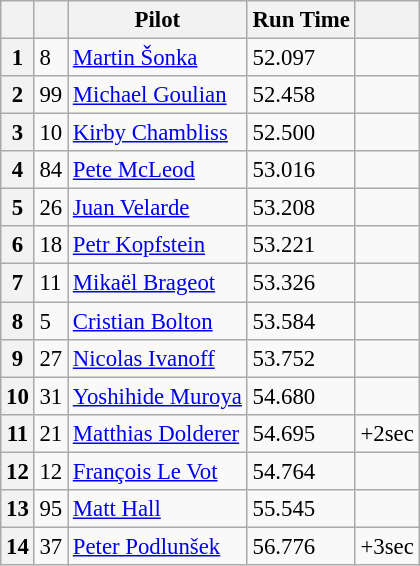<table class="wikitable" style="font-size: 95%;">
<tr>
<th></th>
<th></th>
<th>Pilot</th>
<th>Run Time</th>
<th></th>
</tr>
<tr>
<th>1</th>
<td>8</td>
<td> <a href='#'>Martin Šonka</a></td>
<td>52.097</td>
<td></td>
</tr>
<tr>
<th>2</th>
<td>99</td>
<td> <a href='#'>Michael Goulian</a></td>
<td>52.458</td>
<td></td>
</tr>
<tr>
<th>3</th>
<td>10</td>
<td> <a href='#'>Kirby Chambliss</a></td>
<td>52.500</td>
<td></td>
</tr>
<tr>
<th>4</th>
<td>84</td>
<td> <a href='#'>Pete McLeod</a></td>
<td>53.016</td>
<td></td>
</tr>
<tr>
<th>5</th>
<td>26</td>
<td> <a href='#'>Juan Velarde</a></td>
<td>53.208</td>
<td></td>
</tr>
<tr>
<th>6</th>
<td>18</td>
<td> <a href='#'>Petr Kopfstein</a></td>
<td>53.221</td>
<td></td>
</tr>
<tr>
<th>7</th>
<td>11</td>
<td> <a href='#'>Mikaël Brageot</a></td>
<td>53.326</td>
<td></td>
</tr>
<tr>
<th>8</th>
<td>5</td>
<td> <a href='#'>Cristian Bolton</a></td>
<td>53.584</td>
<td></td>
</tr>
<tr>
<th>9</th>
<td>27</td>
<td> <a href='#'>Nicolas Ivanoff</a></td>
<td>53.752</td>
<td></td>
</tr>
<tr>
<th>10</th>
<td>31</td>
<td> <a href='#'>Yoshihide Muroya</a></td>
<td>54.680</td>
<td></td>
</tr>
<tr>
<th>11</th>
<td>21</td>
<td> <a href='#'>Matthias Dolderer</a></td>
<td>54.695</td>
<td>+2sec</td>
</tr>
<tr>
<th>12</th>
<td>12</td>
<td> <a href='#'>François Le Vot</a></td>
<td>54.764</td>
<td></td>
</tr>
<tr>
<th>13</th>
<td>95</td>
<td> <a href='#'>Matt Hall</a></td>
<td>55.545</td>
<td></td>
</tr>
<tr>
<th>14</th>
<td>37</td>
<td> <a href='#'>Peter Podlunšek</a></td>
<td>56.776</td>
<td>+3sec</td>
</tr>
</table>
